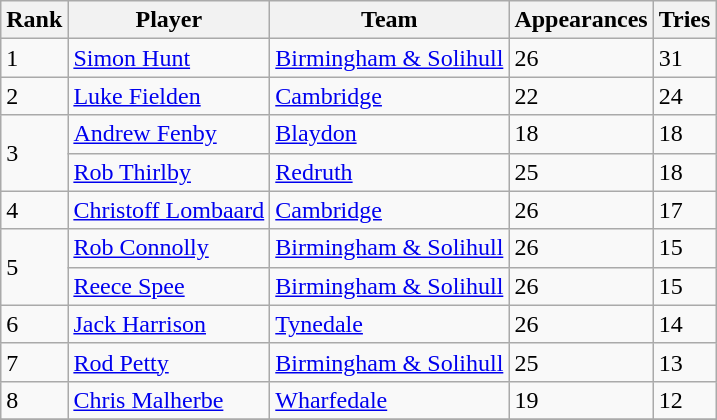<table class="wikitable">
<tr>
<th>Rank</th>
<th>Player</th>
<th>Team</th>
<th>Appearances</th>
<th>Tries</th>
</tr>
<tr>
<td>1</td>
<td> <a href='#'>Simon Hunt</a></td>
<td><a href='#'>Birmingham & Solihull</a></td>
<td>26</td>
<td>31</td>
</tr>
<tr>
<td>2</td>
<td> <a href='#'>Luke Fielden</a></td>
<td><a href='#'>Cambridge</a></td>
<td>22</td>
<td>24</td>
</tr>
<tr>
<td rowspan=2>3</td>
<td> <a href='#'>Andrew Fenby</a></td>
<td><a href='#'>Blaydon</a></td>
<td>18</td>
<td>18</td>
</tr>
<tr>
<td> <a href='#'>Rob Thirlby</a></td>
<td><a href='#'>Redruth</a></td>
<td>25</td>
<td>18</td>
</tr>
<tr>
<td>4</td>
<td> <a href='#'>Christoff Lombaard</a></td>
<td><a href='#'>Cambridge</a></td>
<td>26</td>
<td>17</td>
</tr>
<tr>
<td rowspan=2>5</td>
<td> <a href='#'>Rob Connolly</a></td>
<td><a href='#'>Birmingham & Solihull</a></td>
<td>26</td>
<td>15</td>
</tr>
<tr>
<td> <a href='#'>Reece Spee</a></td>
<td><a href='#'>Birmingham & Solihull</a></td>
<td>26</td>
<td>15</td>
</tr>
<tr>
<td>6</td>
<td> <a href='#'>Jack Harrison</a></td>
<td><a href='#'>Tynedale</a></td>
<td>26</td>
<td>14</td>
</tr>
<tr>
<td>7</td>
<td> <a href='#'>Rod Petty</a></td>
<td><a href='#'>Birmingham & Solihull</a></td>
<td>25</td>
<td>13</td>
</tr>
<tr>
<td>8</td>
<td> <a href='#'>Chris Malherbe</a></td>
<td><a href='#'>Wharfedale</a></td>
<td>19</td>
<td>12</td>
</tr>
<tr>
</tr>
</table>
